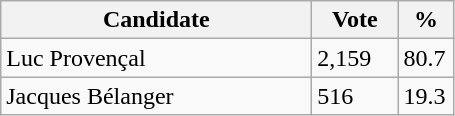<table class="wikitable">
<tr>
<th bgcolor="#DDDDFF" width="200px">Candidate</th>
<th bgcolor="#DDDDFF" width="50px">Vote</th>
<th bgcolor="#DDDDFF" width="30px">%</th>
</tr>
<tr>
<td>Luc Provençal</td>
<td>2,159</td>
<td>80.7</td>
</tr>
<tr>
<td>Jacques Bélanger</td>
<td>516</td>
<td>19.3</td>
</tr>
</table>
